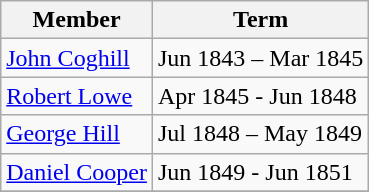<table class="wikitable">
<tr>
<th>Member</th>
<th>Term</th>
</tr>
<tr>
<td><a href='#'>John Coghill</a></td>
<td>Jun 1843 – Mar 1845</td>
</tr>
<tr>
<td><a href='#'>Robert Lowe</a></td>
<td>Apr 1845 - Jun 1848</td>
</tr>
<tr>
<td><a href='#'>George Hill</a></td>
<td>Jul 1848 – May 1849</td>
</tr>
<tr>
<td><a href='#'>Daniel Cooper</a></td>
<td>Jun 1849 - Jun 1851</td>
</tr>
<tr>
</tr>
</table>
